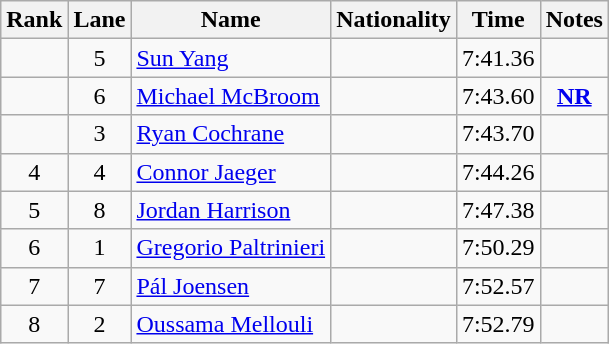<table class="wikitable sortable" style="text-align:center">
<tr>
<th>Rank</th>
<th>Lane</th>
<th>Name</th>
<th>Nationality</th>
<th>Time</th>
<th>Notes</th>
</tr>
<tr>
<td></td>
<td>5</td>
<td align=left><a href='#'>Sun Yang</a></td>
<td align=left></td>
<td>7:41.36</td>
<td></td>
</tr>
<tr>
<td></td>
<td>6</td>
<td align=left><a href='#'>Michael McBroom</a></td>
<td align=left></td>
<td>7:43.60</td>
<td><strong><a href='#'>NR</a></strong></td>
</tr>
<tr>
<td></td>
<td>3</td>
<td align=left><a href='#'>Ryan Cochrane</a></td>
<td align=left></td>
<td>7:43.70</td>
<td></td>
</tr>
<tr>
<td>4</td>
<td>4</td>
<td align=left><a href='#'>Connor Jaeger</a></td>
<td align=left></td>
<td>7:44.26</td>
<td></td>
</tr>
<tr>
<td>5</td>
<td>8</td>
<td align=left><a href='#'>Jordan Harrison</a></td>
<td align=left></td>
<td>7:47.38</td>
<td></td>
</tr>
<tr>
<td>6</td>
<td>1</td>
<td align=left><a href='#'>Gregorio Paltrinieri</a></td>
<td align=left></td>
<td>7:50.29</td>
<td></td>
</tr>
<tr>
<td>7</td>
<td>7</td>
<td align=left><a href='#'>Pál Joensen</a></td>
<td align=left></td>
<td>7:52.57</td>
<td></td>
</tr>
<tr>
<td>8</td>
<td>2</td>
<td align=left><a href='#'>Oussama Mellouli</a></td>
<td align=left></td>
<td>7:52.79</td>
<td></td>
</tr>
</table>
